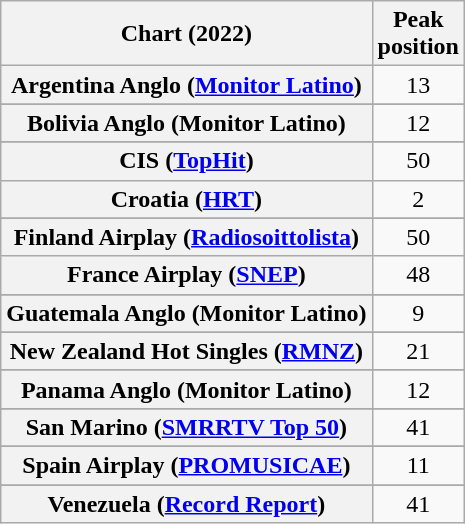<table class="wikitable sortable plainrowheaders" style="text-align:center">
<tr>
<th scope="col">Chart (2022)</th>
<th scope="col">Peak<br>position</th>
</tr>
<tr>
<th scope="row">Argentina Anglo (<a href='#'>Monitor Latino</a>)</th>
<td>13</td>
</tr>
<tr>
</tr>
<tr>
</tr>
<tr>
<th scope="row">Bolivia Anglo (Monitor Latino)</th>
<td>12</td>
</tr>
<tr>
</tr>
<tr>
<th scope="row">CIS (<a href='#'>TopHit</a>)</th>
<td>50</td>
</tr>
<tr>
<th scope="row">Croatia (<a href='#'>HRT</a>)</th>
<td>2</td>
</tr>
<tr>
</tr>
<tr>
<th scope="row">Finland Airplay (<a href='#'>Radiosoittolista</a>)</th>
<td>50</td>
</tr>
<tr>
<th scope="row">France Airplay (<a href='#'>SNEP</a>)</th>
<td>48</td>
</tr>
<tr>
</tr>
<tr>
<th scope="row">Guatemala Anglo (Monitor Latino)</th>
<td>9</td>
</tr>
<tr>
</tr>
<tr>
</tr>
<tr>
</tr>
<tr>
</tr>
<tr>
</tr>
<tr>
<th scope="row">New Zealand Hot Singles (<a href='#'>RMNZ</a>)</th>
<td>21</td>
</tr>
<tr>
</tr>
<tr>
<th scope="row">Panama Anglo (Monitor Latino)</th>
<td>12</td>
</tr>
<tr>
</tr>
<tr>
<th scope="row">San Marino (<a href='#'>SMRRTV Top 50</a>)</th>
<td>41</td>
</tr>
<tr>
</tr>
<tr>
<th scope="row">Spain Airplay (<a href='#'>PROMUSICAE</a>)</th>
<td>11</td>
</tr>
<tr>
</tr>
<tr>
</tr>
<tr>
</tr>
<tr>
</tr>
<tr>
</tr>
<tr>
<th scope="row">Venezuela (<a href='#'>Record Report</a>)</th>
<td>41</td>
</tr>
</table>
